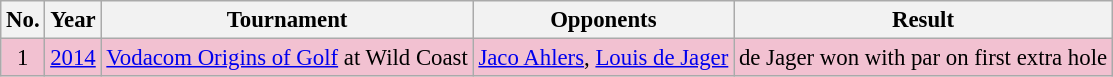<table class="wikitable" style="font-size:95%;">
<tr>
<th>No.</th>
<th>Year</th>
<th>Tournament</th>
<th>Opponents</th>
<th>Result</th>
</tr>
<tr style="background:#F2C1D1;">
<td align=center>1</td>
<td><a href='#'>2014</a></td>
<td><a href='#'>Vodacom Origins of Golf</a> at Wild Coast</td>
<td> <a href='#'>Jaco Ahlers</a>,  <a href='#'>Louis de Jager</a></td>
<td>de Jager won with par on first extra hole</td>
</tr>
</table>
